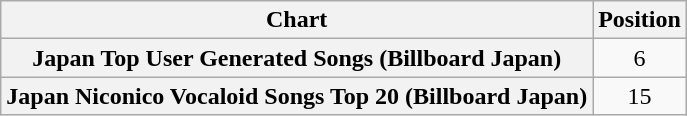<table class="wikitable sortable plainrowheaders" style="text-align:center">
<tr>
<th scope="col">Chart</th>
<th scope="col">Position</th>
</tr>
<tr>
<th scope="row">Japan Top User Generated Songs (Billboard Japan)</th>
<td>6</td>
</tr>
<tr>
<th scope="row">Japan Niconico Vocaloid Songs Top 20 (Billboard Japan)</th>
<td>15</td>
</tr>
</table>
